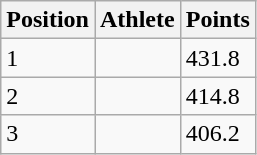<table class="wikitable">
<tr>
<th>Position</th>
<th>Athlete</th>
<th>Points</th>
</tr>
<tr>
<td>1</td>
<td></td>
<td>431.8</td>
</tr>
<tr>
<td>2</td>
<td></td>
<td>414.8</td>
</tr>
<tr>
<td>3</td>
<td></td>
<td>406.2</td>
</tr>
</table>
